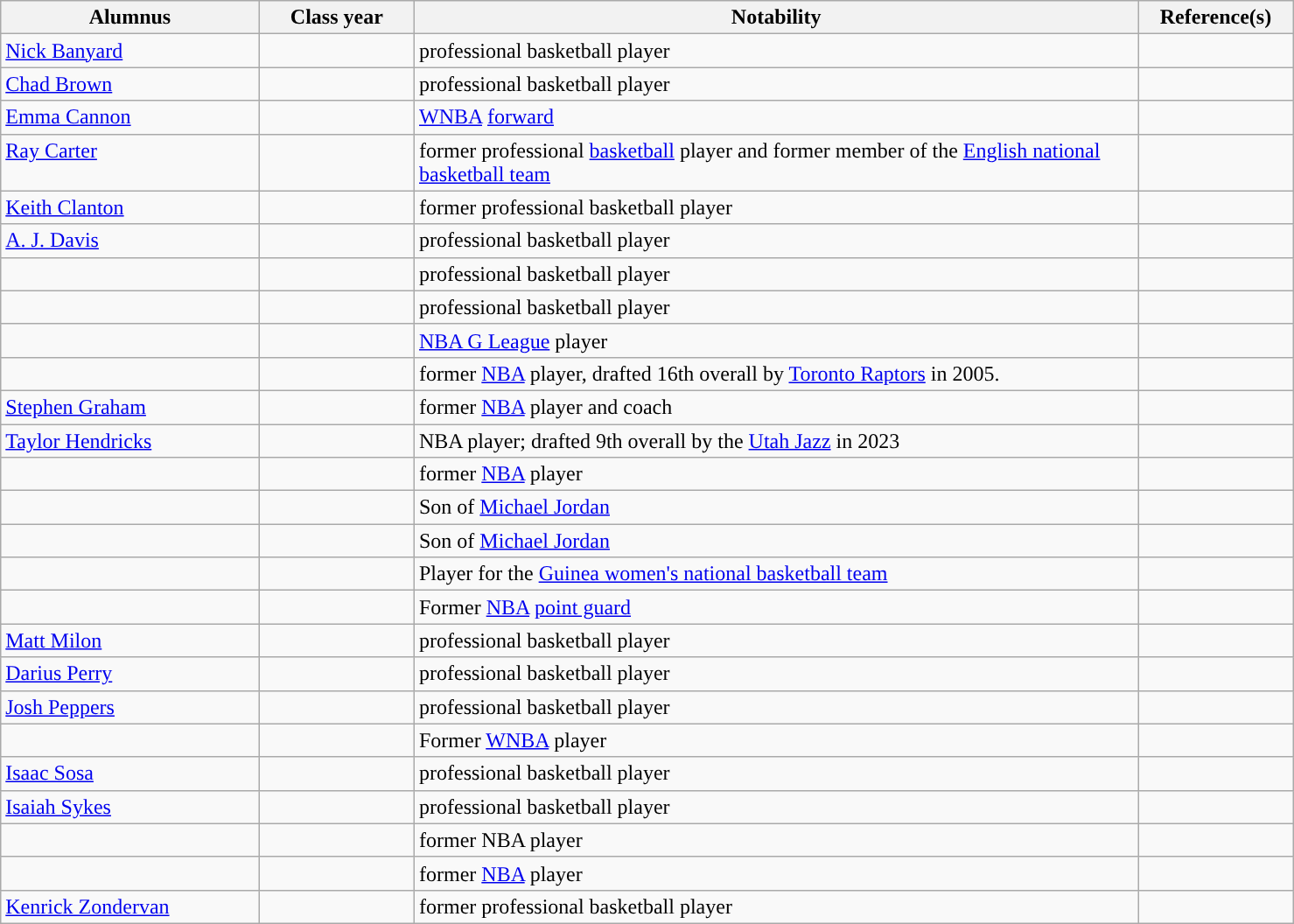<table class="wikitable sortable" style="width:78%;">
<tr valign="top">
<th style="width:20%;">Alumnus</th>
<th style="width:12%;">Class year</th>
<th style="width:56%;" class="unsortable">Notability</th>
<th style="width:12%;" class="unsortable">Reference(s)</th>
</tr>
<tr valign="top">
<td><a href='#'>Nick Banyard</a></td>
<td></td>
<td>professional basketball player</td>
<td></td>
</tr>
<tr valign="top">
<td><a href='#'>Chad Brown</a></td>
<td></td>
<td>professional basketball player</td>
<td></td>
</tr>
<tr valign="top">
<td><a href='#'>Emma Cannon</a></td>
<td></td>
<td><a href='#'>WNBA</a> <a href='#'>forward</a></td>
<td></td>
</tr>
<tr valign="top">
<td><a href='#'>Ray Carter</a></td>
<td></td>
<td>former professional <a href='#'>basketball</a> player and former member of the <a href='#'>English national basketball team</a></td>
<td></td>
</tr>
<tr valign="top">
<td><a href='#'>Keith Clanton</a></td>
<td></td>
<td>former professional basketball player</td>
<td></td>
</tr>
<tr valign="top">
<td><a href='#'>A. J. Davis</a></td>
<td></td>
<td>professional basketball player</td>
<td></td>
</tr>
<tr valign="top">
<td></td>
<td></td>
<td>professional basketball player</td>
<td></td>
</tr>
<tr valign="top">
<td></td>
<td></td>
<td>professional basketball player</td>
<td></td>
</tr>
<tr valign="top">
<td></td>
<td></td>
<td><a href='#'>NBA G League</a> player</td>
<td></td>
</tr>
<tr valign="top">
<td></td>
<td data-sort-value="00"></td>
<td>former <a href='#'>NBA</a> player, drafted 16th overall by <a href='#'>Toronto Raptors</a> in 2005.</td>
<td></td>
</tr>
<tr valign="top">
<td><a href='#'>Stephen Graham</a></td>
<td></td>
<td>former <a href='#'>NBA</a> player and coach</td>
<td></td>
</tr>
<tr valign="top">
<td><a href='#'>Taylor Hendricks</a></td>
<td></td>
<td>NBA player; drafted 9th overall by the <a href='#'>Utah Jazz</a> in 2023</td>
<td></td>
</tr>
<tr valign="top">
<td></td>
<td></td>
<td>former <a href='#'>NBA</a> player</td>
<td></td>
</tr>
<tr valign="top">
<td></td>
<td data-sort-value="00"></td>
<td>Son of <a href='#'>Michael Jordan</a></td>
<td></td>
</tr>
<tr valign="top">
<td></td>
<td data-sort-value="00"></td>
<td>Son of <a href='#'>Michael Jordan</a></td>
<td></td>
</tr>
<tr valign="top">
<td></td>
<td></td>
<td>Player for the <a href='#'>Guinea women's national basketball team</a></td>
<td></td>
</tr>
<tr valign="top">
<td></td>
<td></td>
<td>Former <a href='#'>NBA</a> <a href='#'>point guard</a></td>
<td></td>
</tr>
<tr valign="top">
<td><a href='#'>Matt Milon</a></td>
<td></td>
<td>professional basketball player</td>
<td></td>
</tr>
<tr valign="top">
<td><a href='#'>Darius Perry</a></td>
<td></td>
<td>professional basketball player</td>
<td></td>
</tr>
<tr valign="top">
<td><a href='#'>Josh Peppers</a></td>
<td></td>
<td>professional basketball player</td>
<td></td>
</tr>
<tr valign="top">
<td></td>
<td></td>
<td>Former <a href='#'>WNBA</a> player</td>
<td></td>
</tr>
<tr valign="top">
<td><a href='#'>Isaac Sosa</a></td>
<td></td>
<td>professional basketball player</td>
<td></td>
</tr>
<tr valign="top">
<td><a href='#'>Isaiah Sykes</a></td>
<td></td>
<td>professional basketball player</td>
<td></td>
</tr>
<tr valign="top">
<td></td>
<td></td>
<td>former NBA player</td>
<td></td>
</tr>
<tr valign="top">
<td></td>
<td data-sort-value="00"></td>
<td>former <a href='#'>NBA</a> player</td>
<td></td>
</tr>
<tr valign="top">
<td><a href='#'>Kenrick Zondervan</a></td>
<td></td>
<td>former professional basketball player</td>
<td></td>
</tr>
</table>
